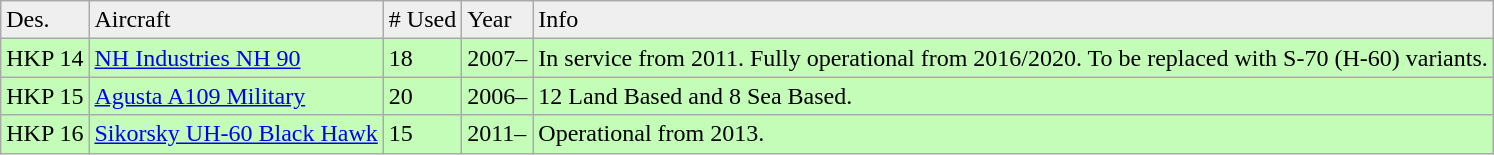<table class="wikitable sortable">
<tr style="background:#efefef;">
<td>Des.</td>
<td>Aircraft</td>
<td># Used</td>
<td>Year</td>
<td>Info</td>
</tr>
<tr style="background:#c3fdb8;">
<td>HKP 14</td>
<td><a href='#'>NH Industries NH 90</a></td>
<td>18</td>
<td>2007–</td>
<td>In service from 2011. Fully operational from 2016/2020. To be replaced with S-70 (H-60) variants.</td>
</tr>
<tr style="background:#c3fdb8;">
<td>HKP 15</td>
<td><a href='#'>Agusta A109 Military</a></td>
<td>20</td>
<td>2006–</td>
<td>12 Land Based and 8 Sea Based.</td>
</tr>
<tr style="background:#c3fdb8;">
<td>HKP 16</td>
<td><a href='#'>Sikorsky UH-60 Black Hawk</a></td>
<td>15</td>
<td>2011–</td>
<td>Operational from 2013.</td>
</tr>
</table>
